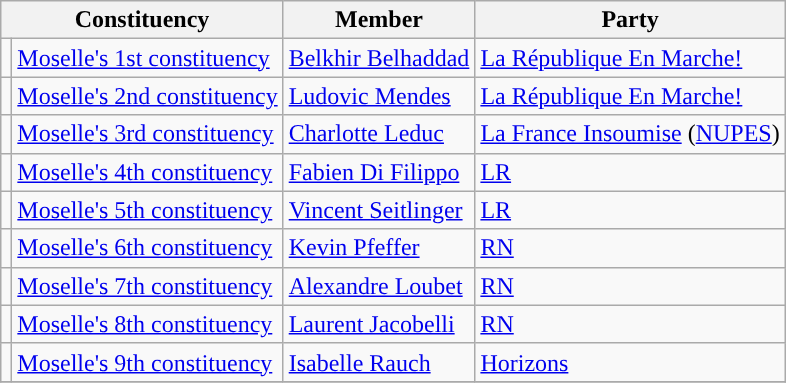<table class="wikitable">
<tr>
<th colspan="2">Constituency</th>
<th>Member</th>
<th>Party</th>
</tr>
<tr>
<td style="background-color: "></td>
<td><a href='#'>Moselle's 1st constituency</a></td>
<td><a href='#'>Belkhir Belhaddad</a></td>
<td><a href='#'>La République En Marche!</a></td>
</tr>
<tr>
<td style="background-color: "></td>
<td><a href='#'>Moselle's 2nd constituency</a></td>
<td><a href='#'>Ludovic Mendes</a></td>
<td><a href='#'>La République En Marche!</a></td>
</tr>
<tr>
<td style="background-color: "></td>
<td><a href='#'>Moselle's 3rd constituency</a></td>
<td><a href='#'>Charlotte Leduc</a></td>
<td><a href='#'>La France Insoumise</a> (<a href='#'>NUPES</a>)</td>
</tr>
<tr>
<td style="background-color: "></td>
<td><a href='#'>Moselle's 4th constituency</a></td>
<td><a href='#'>Fabien Di Filippo</a></td>
<td><a href='#'>LR</a></td>
</tr>
<tr>
<td style="background-color: "></td>
<td><a href='#'>Moselle's 5th constituency</a></td>
<td><a href='#'>Vincent Seitlinger</a></td>
<td><a href='#'>LR</a></td>
</tr>
<tr>
<td style="background-color: "></td>
<td><a href='#'>Moselle's 6th constituency</a></td>
<td><a href='#'>Kevin Pfeffer</a></td>
<td><a href='#'>RN</a></td>
</tr>
<tr>
<td style="background-color: "></td>
<td><a href='#'>Moselle's 7th constituency</a></td>
<td><a href='#'>Alexandre Loubet</a></td>
<td><a href='#'>RN</a></td>
</tr>
<tr>
<td style="background-color: "></td>
<td><a href='#'>Moselle's 8th constituency</a></td>
<td><a href='#'>Laurent Jacobelli</a></td>
<td><a href='#'>RN</a></td>
</tr>
<tr>
<td style="background-color: "></td>
<td><a href='#'>Moselle's 9th constituency</a></td>
<td><a href='#'>Isabelle Rauch</a></td>
<td><a href='#'>Horizons</a></td>
</tr>
<tr>
</tr>
</table>
